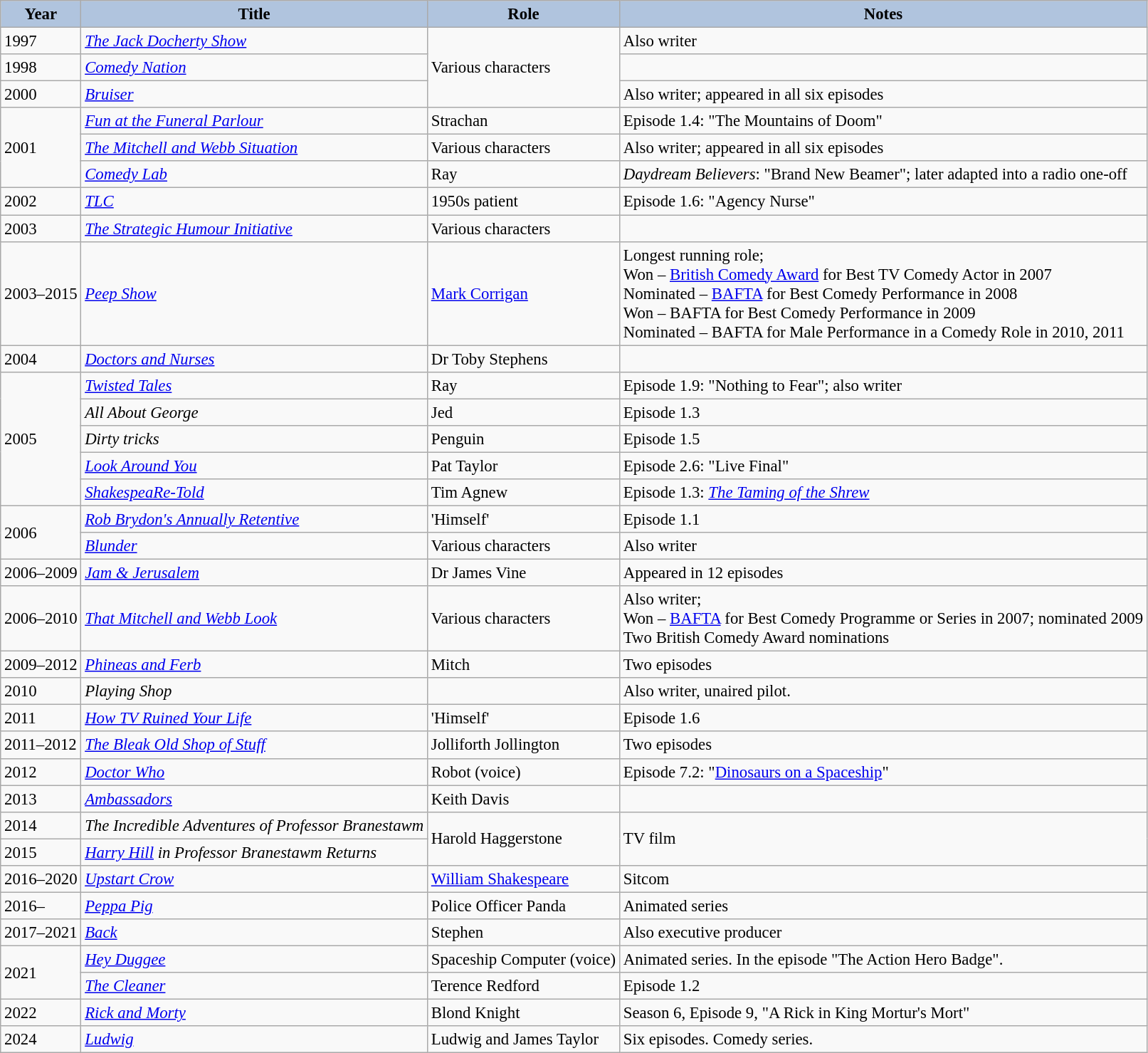<table class="wikitable" style="font-size: 95%;">
<tr>
<th style="background:#B0C4DE;">Year</th>
<th style="background:#B0C4DE;">Title</th>
<th style="background:#B0C4DE;">Role</th>
<th style="background:#B0C4DE;">Notes</th>
</tr>
<tr>
<td>1997</td>
<td><em><a href='#'>The Jack Docherty Show</a></em></td>
<td rowspan="3">Various characters</td>
<td>Also writer</td>
</tr>
<tr>
<td>1998</td>
<td><em><a href='#'>Comedy Nation</a></em></td>
<td></td>
</tr>
<tr>
<td>2000</td>
<td><em><a href='#'>Bruiser</a></em></td>
<td>Also writer; appeared in all six episodes</td>
</tr>
<tr>
<td rowspan="3">2001</td>
<td><em><a href='#'>Fun at the Funeral Parlour</a></em></td>
<td>Strachan</td>
<td>Episode 1.4: "The Mountains of Doom"</td>
</tr>
<tr>
<td><em><a href='#'>The Mitchell and Webb Situation</a></em></td>
<td>Various characters</td>
<td>Also writer; appeared in all six episodes</td>
</tr>
<tr>
<td><em><a href='#'>Comedy Lab</a></em></td>
<td>Ray</td>
<td><em>Daydream Believers</em>: "Brand New Beamer"; later adapted into a radio one-off</td>
</tr>
<tr>
<td>2002</td>
<td><em><a href='#'>TLC</a></em></td>
<td>1950s patient</td>
<td>Episode 1.6: "Agency Nurse"</td>
</tr>
<tr>
<td>2003</td>
<td><em><a href='#'>The Strategic Humour Initiative</a></em></td>
<td>Various characters</td>
<td></td>
</tr>
<tr>
<td>2003–2015</td>
<td><em><a href='#'>Peep Show</a></em></td>
<td><a href='#'>Mark Corrigan</a></td>
<td>Longest running role;<br>Won – <a href='#'>British Comedy Award</a> for Best TV Comedy Actor in 2007<br>Nominated – <a href='#'>BAFTA</a> for Best Comedy Performance in 2008<br>Won – BAFTA for Best Comedy Performance in 2009<br>Nominated – BAFTA for Male Performance in a Comedy Role in 2010, 2011</td>
</tr>
<tr>
<td>2004</td>
<td><em><a href='#'>Doctors and Nurses</a></em></td>
<td>Dr Toby Stephens</td>
<td></td>
</tr>
<tr>
<td rowspan="5">2005</td>
<td><em><a href='#'>Twisted Tales</a></em></td>
<td>Ray</td>
<td>Episode 1.9: "Nothing to Fear"; also writer</td>
</tr>
<tr>
<td><em>All About George</em></td>
<td>Jed</td>
<td>Episode 1.3</td>
</tr>
<tr>
<td><em>Dirty tricks</em></td>
<td>Penguin</td>
<td>Episode 1.5</td>
</tr>
<tr>
<td><em><a href='#'>Look Around You</a></em></td>
<td>Pat Taylor</td>
<td>Episode 2.6: "Live Final"</td>
</tr>
<tr>
<td><em><a href='#'>ShakespeaRe-Told</a></em></td>
<td>Tim Agnew</td>
<td>Episode 1.3: <em><a href='#'>The Taming of the Shrew</a></em></td>
</tr>
<tr>
<td rowspan="2">2006</td>
<td><em><a href='#'>Rob Brydon's Annually Retentive</a></em></td>
<td>'Himself'</td>
<td>Episode 1.1</td>
</tr>
<tr>
<td><em><a href='#'>Blunder</a></em></td>
<td>Various characters</td>
<td>Also writer</td>
</tr>
<tr>
<td>2006–2009</td>
<td><em><a href='#'>Jam & Jerusalem</a></em></td>
<td>Dr James Vine</td>
<td>Appeared in 12 episodes</td>
</tr>
<tr>
<td>2006–2010</td>
<td><em><a href='#'>That Mitchell and Webb Look</a></em></td>
<td>Various characters</td>
<td>Also writer;<br>Won – <a href='#'>BAFTA</a> for Best Comedy Programme or Series in 2007; nominated 2009<br>Two British Comedy Award nominations</td>
</tr>
<tr>
<td>2009–2012</td>
<td><em><a href='#'>Phineas and Ferb</a></em></td>
<td>Mitch</td>
<td>Two episodes</td>
</tr>
<tr>
<td>2010</td>
<td><em>Playing Shop</em></td>
<td></td>
<td>Also writer, unaired pilot.</td>
</tr>
<tr>
<td>2011</td>
<td><em><a href='#'>How TV Ruined Your Life</a></em></td>
<td>'Himself'</td>
<td>Episode 1.6</td>
</tr>
<tr>
<td>2011–2012</td>
<td><em><a href='#'>The Bleak Old Shop of Stuff</a></em></td>
<td>Jolliforth Jollington</td>
<td>Two episodes</td>
</tr>
<tr>
<td>2012</td>
<td><em><a href='#'>Doctor Who</a></em></td>
<td>Robot (voice)</td>
<td>Episode 7.2: "<a href='#'>Dinosaurs on a Spaceship</a>"</td>
</tr>
<tr>
<td>2013</td>
<td><em><a href='#'>Ambassadors</a></em></td>
<td>Keith Davis</td>
<td></td>
</tr>
<tr>
<td>2014</td>
<td><em>The Incredible Adventures of Professor Branestawm</em></td>
<td rowspan="2">Harold Haggerstone</td>
<td rowspan="2">TV film</td>
</tr>
<tr>
<td>2015</td>
<td><em><a href='#'>Harry Hill</a> in Professor Branestawm Returns</em></td>
</tr>
<tr>
<td>2016–2020</td>
<td><em><a href='#'>Upstart Crow</a></em></td>
<td><a href='#'>William Shakespeare</a></td>
<td>Sitcom</td>
</tr>
<tr>
<td>2016–</td>
<td><em><a href='#'>Peppa Pig</a></em></td>
<td>Police Officer Panda</td>
<td>Animated series</td>
</tr>
<tr>
<td>2017–2021</td>
<td><em><a href='#'>Back</a></em></td>
<td>Stephen</td>
<td>Also executive producer</td>
</tr>
<tr>
<td rowspan="2">2021</td>
<td><em><a href='#'>Hey Duggee</a></em></td>
<td>Spaceship Computer (voice)</td>
<td>Animated series. In the episode "The Action Hero Badge".</td>
</tr>
<tr>
<td><em><a href='#'>The Cleaner</a></em></td>
<td>Terence Redford</td>
<td>Episode 1.2</td>
</tr>
<tr>
<td>2022</td>
<td><em><a href='#'>Rick and Morty</a></em></td>
<td>Blond Knight</td>
<td>Season 6, Episode 9, "A Rick in King Mortur's Mort"</td>
</tr>
<tr>
<td>2024</td>
<td><em><a href='#'>Ludwig</a></em></td>
<td>Ludwig and James Taylor</td>
<td>Six episodes. Comedy series.</td>
</tr>
</table>
